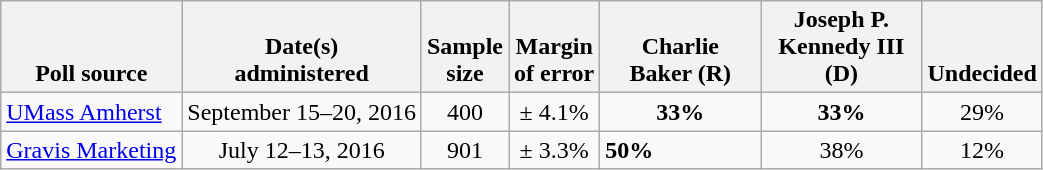<table class="wikitable">
<tr valign=bottom>
<th>Poll source</th>
<th>Date(s)<br>administered</th>
<th>Sample<br>size</th>
<th>Margin<br>of error</th>
<th style="width:100px;">Charlie<br>Baker (R)</th>
<th style="width:100px;">Joseph P.<br>Kennedy III (D)</th>
<th>Undecided</th>
</tr>
<tr>
<td><a href='#'>UMass Amherst</a></td>
<td align=center>September 15–20, 2016</td>
<td align=center>400</td>
<td align=center>± 4.1%</td>
<td align=center><strong>33%</strong></td>
<td align=center><strong>33%</strong></td>
<td align=center>29%</td>
</tr>
<tr>
<td><a href='#'>Gravis Marketing</a></td>
<td align=center>July 12–13, 2016</td>
<td align=center>901</td>
<td align=center>± 3.3%</td>
<td><strong>50%</strong></td>
<td align=center>38%</td>
<td align=center>12%</td>
</tr>
</table>
